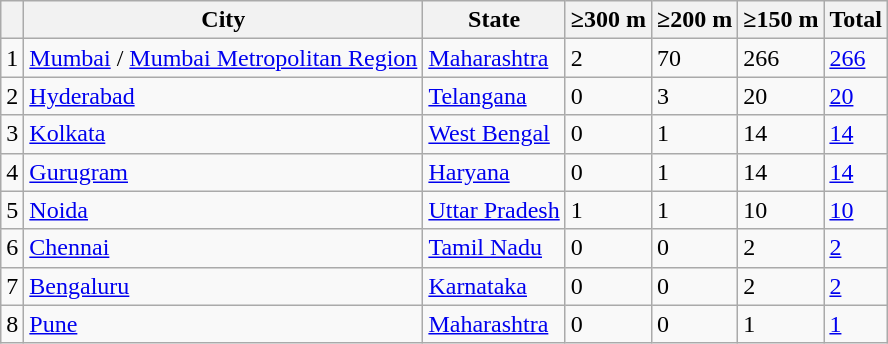<table class="wikitable sortable">
<tr>
<th></th>
<th>City</th>
<th>State</th>
<th>≥300 m</th>
<th>≥200 m</th>
<th>≥150 m</th>
<th>Total</th>
</tr>
<tr>
<td>1</td>
<td><a href='#'>Mumbai</a> / <a href='#'>Mumbai Metropolitan Region</a></td>
<td><a href='#'>Maharashtra</a></td>
<td>2</td>
<td>70</td>
<td>266</td>
<td><a href='#'>266</a></td>
</tr>
<tr>
<td>2</td>
<td><a href='#'>Hyderabad</a></td>
<td><a href='#'>Telangana</a></td>
<td>0</td>
<td>3</td>
<td>20</td>
<td><a href='#'>20</a></td>
</tr>
<tr>
<td>3</td>
<td><a href='#'>Kolkata</a></td>
<td><a href='#'>West Bengal</a></td>
<td>0</td>
<td>1</td>
<td>14</td>
<td><a href='#'>14</a></td>
</tr>
<tr>
<td>4</td>
<td><a href='#'>Gurugram</a></td>
<td><a href='#'>Haryana</a></td>
<td>0</td>
<td>1</td>
<td>14</td>
<td><a href='#'>14</a></td>
</tr>
<tr>
<td>5</td>
<td><a href='#'>Noida</a></td>
<td><a href='#'>Uttar Pradesh</a></td>
<td>1</td>
<td>1</td>
<td>10</td>
<td><a href='#'>10</a></td>
</tr>
<tr>
<td>6</td>
<td><a href='#'>Chennai</a></td>
<td><a href='#'>Tamil Nadu</a></td>
<td>0</td>
<td>0</td>
<td>2</td>
<td><a href='#'>2</a></td>
</tr>
<tr>
<td>7</td>
<td><a href='#'>Bengaluru</a></td>
<td><a href='#'>Karnataka</a></td>
<td>0</td>
<td>0</td>
<td>2</td>
<td><a href='#'>2</a></td>
</tr>
<tr>
<td>8</td>
<td><a href='#'>Pune</a></td>
<td><a href='#'>Maharashtra</a></td>
<td>0</td>
<td>0</td>
<td>1</td>
<td><a href='#'>1</a></td>
</tr>
</table>
